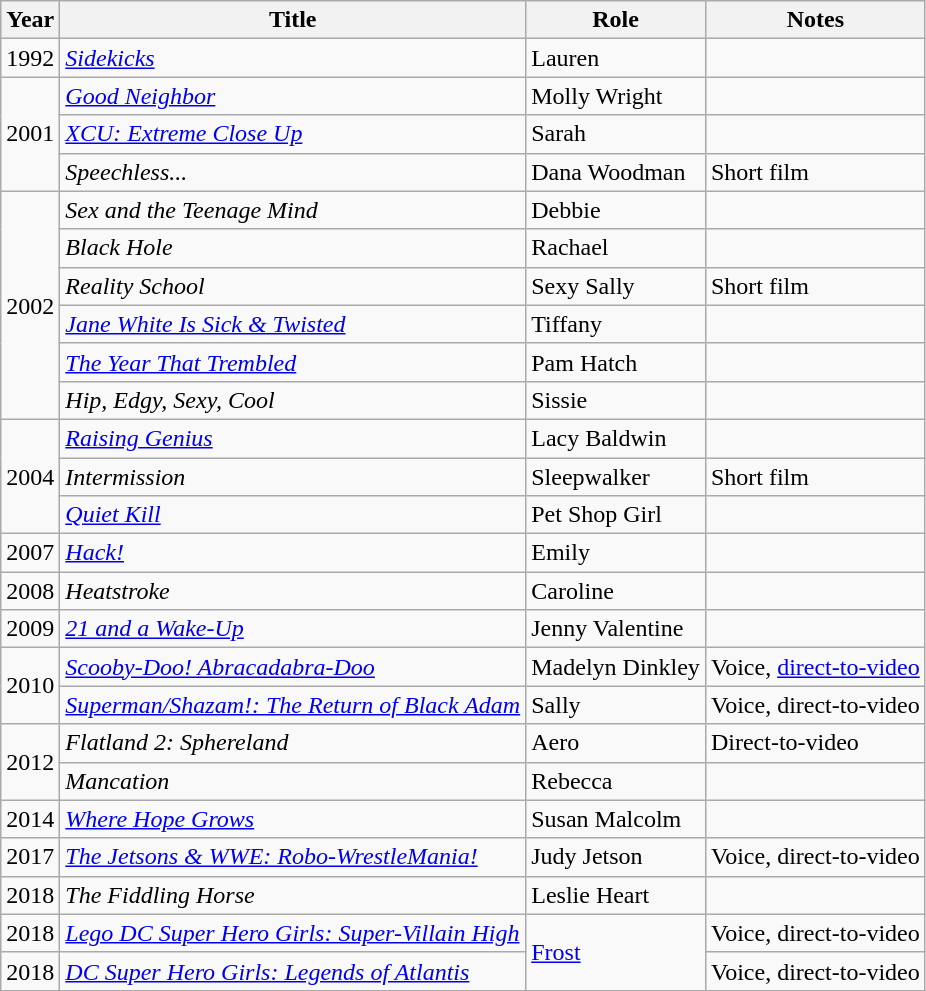<table class="wikitable sortable">
<tr>
<th scope="col">Year</th>
<th scope="col">Title</th>
<th scope="col">Role</th>
<th scope="col" class="unsortable">Notes<br></th>
</tr>
<tr>
<td>1992</td>
<td><em><a href='#'>Sidekicks</a></em></td>
<td>Lauren</td>
<td></td>
</tr>
<tr>
<td rowspan="3">2001</td>
<td><em><a href='#'>Good Neighbor</a></em></td>
<td>Molly Wright</td>
<td></td>
</tr>
<tr>
<td><em><a href='#'>XCU: Extreme Close Up</a></em></td>
<td>Sarah</td>
<td></td>
</tr>
<tr>
<td><em>Speechless...</em></td>
<td>Dana Woodman</td>
<td>Short film</td>
</tr>
<tr>
<td rowspan="6">2002</td>
<td><em>Sex and the Teenage Mind</em></td>
<td>Debbie</td>
<td></td>
</tr>
<tr>
<td><em>Black Hole</em></td>
<td>Rachael</td>
<td></td>
</tr>
<tr>
<td><em>Reality School</em></td>
<td>Sexy Sally</td>
<td>Short film</td>
</tr>
<tr>
<td><em><a href='#'>Jane White Is Sick & Twisted</a></em></td>
<td>Tiffany</td>
<td></td>
</tr>
<tr>
<td><em><a href='#'>The Year That Trembled</a></em></td>
<td>Pam Hatch</td>
<td></td>
</tr>
<tr>
<td><em>Hip, Edgy, Sexy, Cool</em></td>
<td>Sissie</td>
<td></td>
</tr>
<tr>
<td rowspan="3">2004</td>
<td><em><a href='#'>Raising Genius</a></em></td>
<td>Lacy Baldwin</td>
<td></td>
</tr>
<tr>
<td><em>Intermission</em></td>
<td>Sleepwalker</td>
<td>Short film</td>
</tr>
<tr>
<td><em><a href='#'>Quiet Kill</a></em></td>
<td>Pet Shop Girl</td>
<td></td>
</tr>
<tr>
<td>2007</td>
<td><em><a href='#'>Hack!</a></em></td>
<td>Emily</td>
<td></td>
</tr>
<tr>
<td>2008</td>
<td><em>Heatstroke</em></td>
<td>Caroline</td>
<td></td>
</tr>
<tr>
<td>2009</td>
<td><em><a href='#'>21 and a Wake-Up</a></em></td>
<td>Jenny Valentine</td>
<td></td>
</tr>
<tr>
<td rowspan="2">2010</td>
<td><em><a href='#'>Scooby-Doo! Abracadabra-Doo</a></em></td>
<td>Madelyn Dinkley</td>
<td>Voice, <a href='#'>direct-to-video</a></td>
</tr>
<tr>
<td><em><a href='#'>Superman/Shazam!: The Return of Black Adam</a></em></td>
<td>Sally</td>
<td>Voice, direct-to-video</td>
</tr>
<tr>
<td rowspan="2">2012</td>
<td><em>Flatland 2: Sphereland</em></td>
<td>Aero</td>
<td>Direct-to-video</td>
</tr>
<tr>
<td><em>Mancation</em></td>
<td>Rebecca</td>
<td></td>
</tr>
<tr>
<td>2014</td>
<td><em><a href='#'>Where Hope Grows</a></em></td>
<td>Susan Malcolm</td>
<td></td>
</tr>
<tr>
<td>2017</td>
<td><em><a href='#'>The Jetsons & WWE: Robo-WrestleMania!</a></em></td>
<td>Judy Jetson</td>
<td>Voice, direct-to-video</td>
</tr>
<tr>
<td>2018</td>
<td><em>The Fiddling Horse</em></td>
<td>Leslie Heart</td>
<td></td>
</tr>
<tr>
<td>2018</td>
<td><em><a href='#'>Lego DC Super Hero Girls: Super-Villain High</a></em></td>
<td rowspan="2"><a href='#'>Frost</a></td>
<td>Voice, direct-to-video</td>
</tr>
<tr>
<td>2018</td>
<td><em><a href='#'>DC Super Hero Girls: Legends of Atlantis</a></em></td>
<td>Voice, direct-to-video</td>
</tr>
</table>
